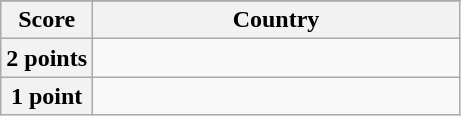<table class="wikitable">
<tr>
</tr>
<tr>
<th scope="col" width=20%>Score</th>
<th scope="col">Country</th>
</tr>
<tr>
<th scope="row">2 points</th>
<td></td>
</tr>
<tr>
<th scope="row">1 point</th>
<td></td>
</tr>
</table>
